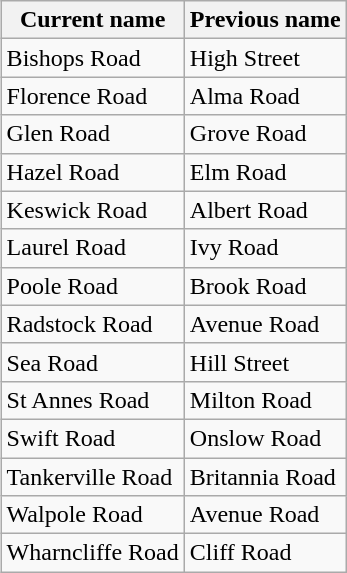<table class="wikitable" align="right" style="margin-Left:5pt;margin-Bottom:0pt;margin-Right:0pt;margin-Top:0pt">
<tr>
<th>Current name</th>
<th>Previous name</th>
</tr>
<tr>
<td>Bishops Road</td>
<td>High Street</td>
</tr>
<tr>
<td>Florence Road</td>
<td>Alma Road</td>
</tr>
<tr>
<td>Glen Road</td>
<td>Grove Road</td>
</tr>
<tr>
<td>Hazel Road</td>
<td>Elm Road</td>
</tr>
<tr>
<td>Keswick Road</td>
<td>Albert Road</td>
</tr>
<tr>
<td>Laurel Road</td>
<td>Ivy Road</td>
</tr>
<tr>
<td>Poole Road</td>
<td>Brook Road</td>
</tr>
<tr>
<td>Radstock Road</td>
<td>Avenue Road</td>
</tr>
<tr>
<td>Sea Road</td>
<td>Hill Street</td>
</tr>
<tr>
<td>St Annes Road</td>
<td>Milton Road</td>
</tr>
<tr>
<td>Swift Road</td>
<td>Onslow Road</td>
</tr>
<tr>
<td>Tankerville Road</td>
<td>Britannia Road</td>
</tr>
<tr>
<td>Walpole Road</td>
<td>Avenue Road</td>
</tr>
<tr>
<td>Wharncliffe Road</td>
<td>Cliff Road</td>
</tr>
</table>
